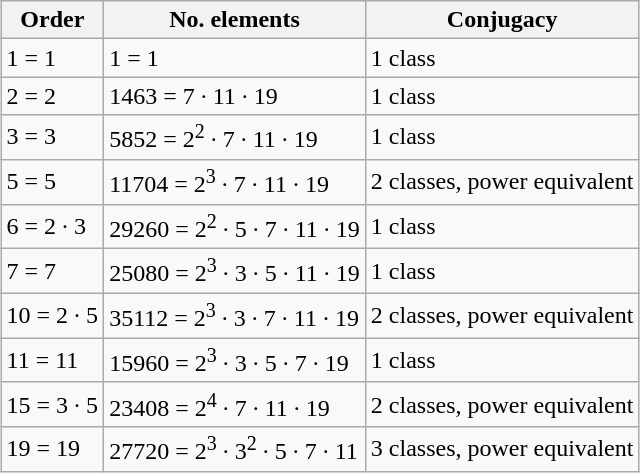<table class="wikitable" style="margin: 1em auto;">
<tr>
<th>Order</th>
<th>No. elements</th>
<th>Conjugacy</th>
</tr>
<tr>
<td>1 = 1</td>
<td>1 = 1</td>
<td>1 class</td>
</tr>
<tr>
<td>2 = 2</td>
<td>1463 = 7 · 11 · 19</td>
<td>1 class</td>
</tr>
<tr>
<td>3 = 3</td>
<td>5852 = 2<sup>2</sup> · 7 · 11 · 19</td>
<td>1 class</td>
</tr>
<tr>
<td>5 = 5</td>
<td>11704 = 2<sup>3</sup> · 7 · 11 · 19</td>
<td>2 classes, power equivalent</td>
</tr>
<tr>
<td>6 = 2 · 3</td>
<td>29260 = 2<sup>2</sup> · 5 · 7 · 11 · 19</td>
<td>1 class</td>
</tr>
<tr>
<td>7 = 7</td>
<td>25080 = 2<sup>3</sup> · 3 · 5 · 11 · 19</td>
<td>1 class</td>
</tr>
<tr>
<td>10 = 2 · 5</td>
<td>35112 = 2<sup>3</sup> · 3 · 7 · 11 · 19</td>
<td>2 classes, power equivalent</td>
</tr>
<tr>
<td>11 = 11</td>
<td>15960 = 2<sup>3</sup> · 3 · 5 · 7 · 19</td>
<td>1 class</td>
</tr>
<tr>
<td>15 = 3 · 5</td>
<td>23408 = 2<sup>4</sup> · 7 · 11 · 19</td>
<td>2 classes, power equivalent</td>
</tr>
<tr>
<td>19 = 19</td>
<td>27720 = 2<sup>3</sup> · 3<sup>2</sup> · 5 · 7 · 11</td>
<td>3 classes, power equivalent</td>
</tr>
</table>
